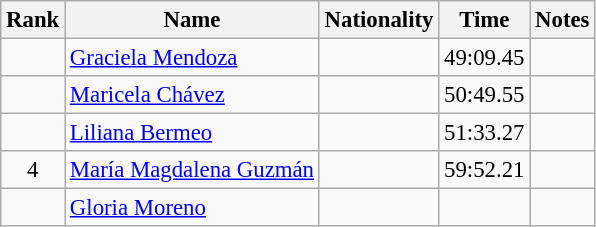<table class="wikitable sortable" style="text-align:center;font-size:95%">
<tr>
<th>Rank</th>
<th>Name</th>
<th>Nationality</th>
<th>Time</th>
<th>Notes</th>
</tr>
<tr>
<td></td>
<td align=left><a href='#'>Graciela Mendoza</a></td>
<td align=left></td>
<td>49:09.45</td>
<td></td>
</tr>
<tr>
<td></td>
<td align=left><a href='#'>Maricela Chávez</a></td>
<td align=left></td>
<td>50:49.55</td>
<td></td>
</tr>
<tr>
<td></td>
<td align=left><a href='#'>Liliana Bermeo</a></td>
<td align=left></td>
<td>51:33.27</td>
<td></td>
</tr>
<tr>
<td>4</td>
<td align=left><a href='#'>María Magdalena Guzmán</a></td>
<td align=left></td>
<td>59:52.21</td>
<td></td>
</tr>
<tr>
<td></td>
<td align=left><a href='#'>Gloria Moreno</a></td>
<td align=left></td>
<td></td>
<td></td>
</tr>
</table>
